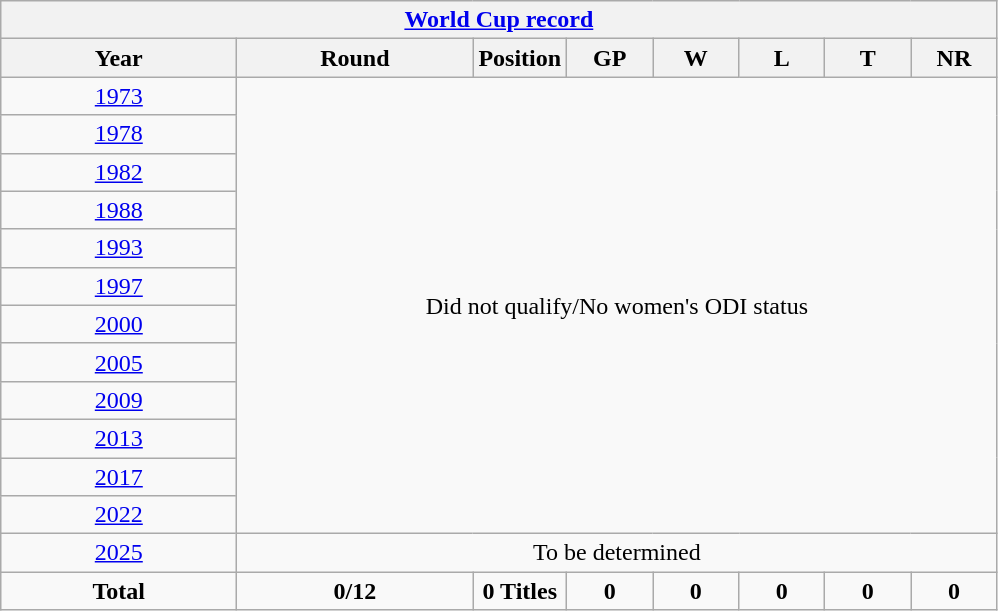<table class="wikitable" style="text-align: center;">
<tr>
<th colspan=8><a href='#'>World Cup record</a></th>
</tr>
<tr>
<th width=150>Year</th>
<th width=150>Round</th>
<th width=50>Position</th>
<th width=50>GP</th>
<th width=50>W</th>
<th width=50>L</th>
<th width=50>T</th>
<th width=50>NR</th>
</tr>
<tr>
<td> <a href='#'>1973</a></td>
<td colspan=7  rowspan=12>Did not qualify/No women's ODI status</td>
</tr>
<tr>
<td> <a href='#'>1978</a></td>
</tr>
<tr>
<td> <a href='#'>1982</a></td>
</tr>
<tr>
<td> <a href='#'>1988</a></td>
</tr>
<tr>
<td> <a href='#'>1993</a></td>
</tr>
<tr>
<td> <a href='#'>1997</a></td>
</tr>
<tr>
<td> <a href='#'>2000</a></td>
</tr>
<tr>
<td> <a href='#'>2005</a></td>
</tr>
<tr>
<td> <a href='#'>2009</a></td>
</tr>
<tr>
<td> <a href='#'>2013</a></td>
</tr>
<tr>
<td> <a href='#'>2017</a></td>
</tr>
<tr>
<td> <a href='#'>2022</a></td>
</tr>
<tr>
<td> <a href='#'>2025</a></td>
<td colspan=8>To be determined</td>
</tr>
<tr>
<td><strong>Total</strong></td>
<td><strong>0/12</strong></td>
<td><strong>0 Titles</strong></td>
<td><strong>0</strong></td>
<td><strong>0</strong></td>
<td><strong>0</strong></td>
<td><strong>0</strong></td>
<td><strong>0</strong></td>
</tr>
</table>
